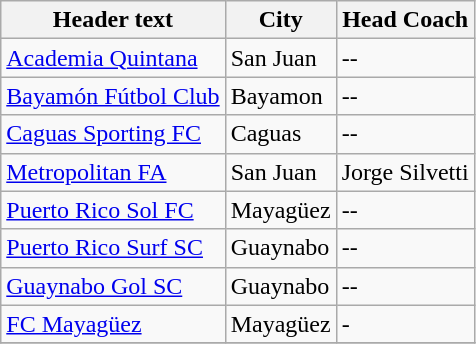<table class="wikitable">
<tr>
<th>Header text</th>
<th>City</th>
<th>Head Coach</th>
</tr>
<tr>
<td><a href='#'>Academia Quintana</a></td>
<td>San Juan</td>
<td> --</td>
</tr>
<tr>
<td><a href='#'>Bayamón Fútbol Club</a></td>
<td>Bayamon</td>
<td> --</td>
</tr>
<tr>
<td><a href='#'>Caguas Sporting FC</a></td>
<td>Caguas</td>
<td> --</td>
</tr>
<tr>
<td><a href='#'>Metropolitan FA</a></td>
<td>San Juan</td>
<td> Jorge Silvetti</td>
</tr>
<tr>
<td><a href='#'>Puerto Rico Sol FC</a></td>
<td>Mayagüez</td>
<td> --</td>
</tr>
<tr>
<td><a href='#'>Puerto Rico Surf SC</a></td>
<td>Guaynabo</td>
<td> --</td>
</tr>
<tr>
<td><a href='#'>Guaynabo Gol SC</a></td>
<td>Guaynabo</td>
<td> --</td>
</tr>
<tr>
<td><a href='#'>FC Mayagüez</a></td>
<td>Mayagüez</td>
<td> -</td>
</tr>
<tr>
</tr>
</table>
